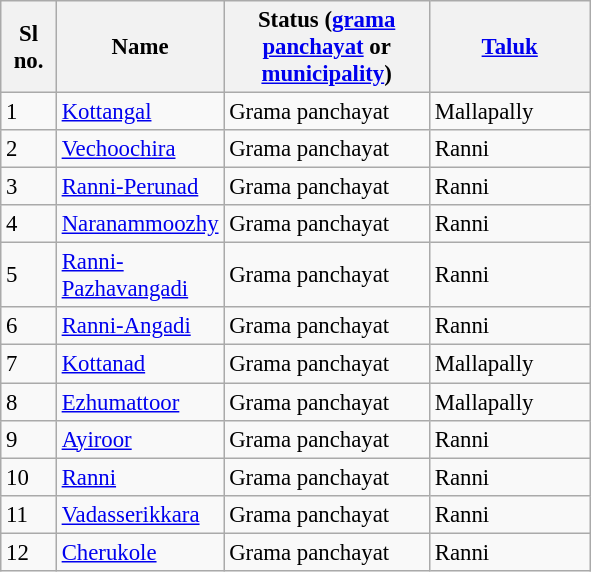<table class="wikitable sortable" style="font-size:95%;">
<tr>
<th width="30px">Sl no.</th>
<th width="100px">Name</th>
<th width="130px">Status (<a href='#'>grama panchayat</a> or <a href='#'>municipality</a>)</th>
<th width="100px"><a href='#'>Taluk</a></th>
</tr>
<tr>
<td>1</td>
<td><a href='#'>Kottangal</a></td>
<td>Grama panchayat</td>
<td>Mallapally</td>
</tr>
<tr>
<td>2</td>
<td><a href='#'>Vechoochira</a></td>
<td>Grama panchayat</td>
<td>Ranni</td>
</tr>
<tr>
<td>3</td>
<td><a href='#'>Ranni-Perunad</a></td>
<td>Grama panchayat</td>
<td>Ranni</td>
</tr>
<tr>
<td>4</td>
<td><a href='#'>Naranammoozhy</a></td>
<td>Grama panchayat</td>
<td>Ranni</td>
</tr>
<tr>
<td>5</td>
<td><a href='#'>Ranni-Pazhavangadi</a></td>
<td>Grama panchayat</td>
<td>Ranni</td>
</tr>
<tr>
<td>6</td>
<td><a href='#'>Ranni-Angadi</a></td>
<td>Grama panchayat</td>
<td>Ranni</td>
</tr>
<tr>
<td>7</td>
<td><a href='#'>Kottanad</a></td>
<td>Grama panchayat</td>
<td>Mallapally</td>
</tr>
<tr>
<td>8</td>
<td><a href='#'>Ezhumattoor</a></td>
<td>Grama panchayat</td>
<td>Mallapally</td>
</tr>
<tr>
<td>9</td>
<td><a href='#'>Ayiroor</a></td>
<td>Grama panchayat</td>
<td>Ranni</td>
</tr>
<tr>
<td>10</td>
<td><a href='#'>Ranni</a></td>
<td>Grama panchayat</td>
<td>Ranni</td>
</tr>
<tr>
<td>11</td>
<td><a href='#'>Vadasserikkara</a></td>
<td>Grama panchayat</td>
<td>Ranni</td>
</tr>
<tr>
<td>12</td>
<td><a href='#'>Cherukole</a></td>
<td>Grama panchayat</td>
<td>Ranni</td>
</tr>
</table>
